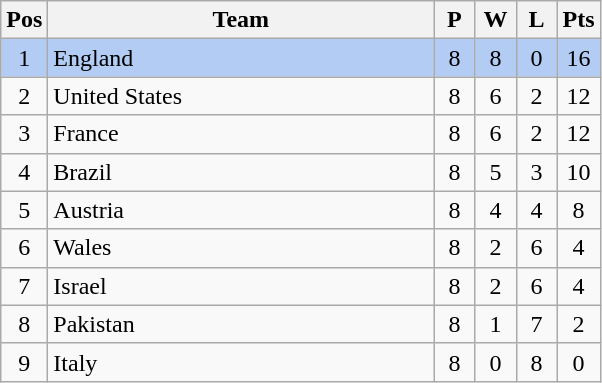<table class="wikitable" style="font-size: 100%">
<tr>
<th width=15>Pos</th>
<th width=250>Team</th>
<th width=20>P</th>
<th width=20>W</th>
<th width=20>L</th>
<th width=20>Pts</th>
</tr>
<tr align=center style="background: #b2ccf4;">
<td>1</td>
<td align="left"> England</td>
<td>8</td>
<td>8</td>
<td>0</td>
<td>16</td>
</tr>
<tr align=center>
<td>2</td>
<td align="left"> United States</td>
<td>8</td>
<td>6</td>
<td>2</td>
<td>12</td>
</tr>
<tr align=center>
<td>3</td>
<td align="left"> France</td>
<td>8</td>
<td>6</td>
<td>2</td>
<td>12</td>
</tr>
<tr align=center>
<td>4</td>
<td align="left"> Brazil</td>
<td>8</td>
<td>5</td>
<td>3</td>
<td>10</td>
</tr>
<tr align=center>
<td>5</td>
<td align="left"> Austria</td>
<td>8</td>
<td>4</td>
<td>4</td>
<td>8</td>
</tr>
<tr align=center>
<td>6</td>
<td align="left"> Wales</td>
<td>8</td>
<td>2</td>
<td>6</td>
<td>4</td>
</tr>
<tr align=center>
<td>7</td>
<td align="left"> Israel</td>
<td>8</td>
<td>2</td>
<td>6</td>
<td>4</td>
</tr>
<tr align=center>
<td>8</td>
<td align="left"> Pakistan</td>
<td>8</td>
<td>1</td>
<td>7</td>
<td>2</td>
</tr>
<tr align=center>
<td>9</td>
<td align="left"> Italy</td>
<td>8</td>
<td>0</td>
<td>8</td>
<td>0</td>
</tr>
</table>
